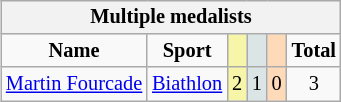<table class="wikitable" style="font-size:85%; float:right;">
<tr style="background:#efefef;">
<th colspan=7><strong>Multiple medalists</strong></th>
</tr>
<tr align=center>
<td><strong>Name</strong></td>
<td><strong>Sport</strong></td>
<td bgcolor=#f7f6a8></td>
<td bgcolor=#dce5e5></td>
<td bgcolor=#ffdab9></td>
<td><strong>Total</strong></td>
</tr>
<tr align=center>
<td><a href='#'>Martin Fourcade</a></td>
<td><a href='#'>Biathlon</a></td>
<td style="background:#f7f6a8;">2</td>
<td style="background:#dce5e5;">1</td>
<td style="background:#ffdab9;">0</td>
<td>3</td>
</tr>
</table>
